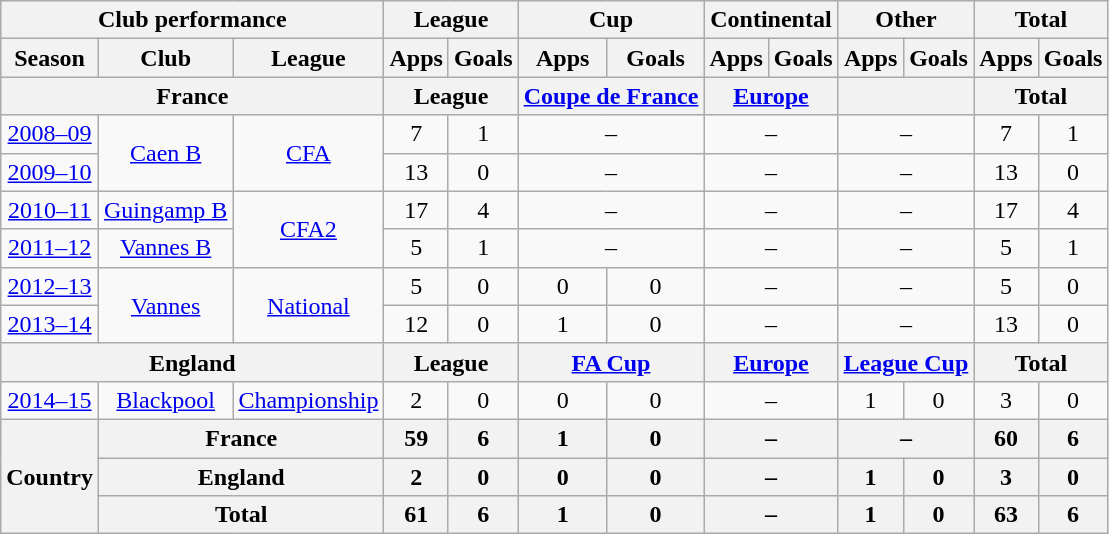<table class="wikitable" style="text-align:center;">
<tr>
<th colspan=3>Club performance</th>
<th colspan=2>League</th>
<th colspan=2>Cup</th>
<th colspan=2>Continental</th>
<th colspan=2>Other</th>
<th colspan=2>Total</th>
</tr>
<tr>
<th>Season</th>
<th>Club</th>
<th>League</th>
<th>Apps</th>
<th>Goals</th>
<th>Apps</th>
<th>Goals</th>
<th>Apps</th>
<th>Goals</th>
<th>Apps</th>
<th>Goals</th>
<th>Apps</th>
<th>Goals</th>
</tr>
<tr>
<th colspan=3>France</th>
<th colspan=2>League</th>
<th colspan=2><a href='#'>Coupe de France</a></th>
<th colspan=2><a href='#'>Europe</a></th>
<th colspan=2></th>
<th colspan=2>Total</th>
</tr>
<tr>
<td><a href='#'>2008–09</a></td>
<td rowspan="2"><a href='#'>Caen B</a></td>
<td rowspan="2"><a href='#'>CFA</a></td>
<td>7</td>
<td>1</td>
<td colspan="2">–</td>
<td colspan="2">–</td>
<td colspan="2">–</td>
<td>7</td>
<td>1</td>
</tr>
<tr>
<td><a href='#'>2009–10</a></td>
<td>13</td>
<td>0</td>
<td colspan="2">–</td>
<td colspan="2">–</td>
<td colspan="2">–</td>
<td>13</td>
<td>0</td>
</tr>
<tr>
<td><a href='#'>2010–11</a></td>
<td><a href='#'>Guingamp B</a></td>
<td rowspan="2"><a href='#'>CFA2</a></td>
<td>17</td>
<td>4</td>
<td colspan="2">–</td>
<td colspan="2">–</td>
<td colspan="2">–</td>
<td>17</td>
<td>4</td>
</tr>
<tr>
<td><a href='#'>2011–12</a></td>
<td><a href='#'>Vannes B</a></td>
<td>5</td>
<td>1</td>
<td colspan="2">–</td>
<td colspan="2">–</td>
<td colspan="2">–</td>
<td>5</td>
<td>1</td>
</tr>
<tr>
<td><a href='#'>2012–13</a></td>
<td rowspan="2"><a href='#'>Vannes</a></td>
<td rowspan="2"><a href='#'>National</a></td>
<td>5</td>
<td>0</td>
<td>0</td>
<td>0</td>
<td colspan="2">–</td>
<td colspan="2">–</td>
<td>5</td>
<td>0</td>
</tr>
<tr>
<td><a href='#'>2013–14</a></td>
<td>12</td>
<td>0</td>
<td>1</td>
<td>0</td>
<td colspan="2">–</td>
<td colspan="2">–</td>
<td>13</td>
<td>0</td>
</tr>
<tr>
<th colspan=3>England</th>
<th colspan=2>League</th>
<th colspan=2><a href='#'>FA Cup</a></th>
<th colspan=2><a href='#'>Europe</a></th>
<th colspan=2><a href='#'>League Cup</a></th>
<th colspan=2>Total</th>
</tr>
<tr>
<td><a href='#'>2014–15</a></td>
<td><a href='#'>Blackpool</a></td>
<td><a href='#'>Championship</a></td>
<td>2</td>
<td>0</td>
<td>0</td>
<td>0</td>
<td colspan="2">–</td>
<td>1</td>
<td>0</td>
<td>3</td>
<td>0</td>
</tr>
<tr>
<th rowspan=3>Country</th>
<th colspan=2>France</th>
<th>59</th>
<th>6</th>
<th>1</th>
<th>0</th>
<th colspan="2">–</th>
<th colspan="2">–</th>
<th>60</th>
<th>6</th>
</tr>
<tr>
<th colspan=2>England</th>
<th>2</th>
<th>0</th>
<th>0</th>
<th>0</th>
<th colspan="2">–</th>
<th>1</th>
<th>0</th>
<th>3</th>
<th>0</th>
</tr>
<tr>
<th colspan=2>Total</th>
<th>61</th>
<th>6</th>
<th>1</th>
<th>0</th>
<th colspan="2">–</th>
<th>1</th>
<th>0</th>
<th>63</th>
<th>6</th>
</tr>
</table>
